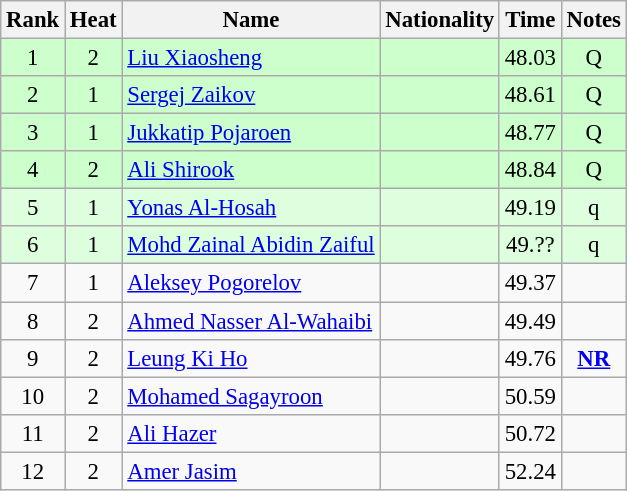<table class="wikitable sortable" style="text-align:center;font-size:95%">
<tr>
<th>Rank</th>
<th>Heat</th>
<th>Name</th>
<th>Nationality</th>
<th>Time</th>
<th>Notes</th>
</tr>
<tr bgcolor=ccffcc>
<td>1</td>
<td>2</td>
<td align=left><a href='#'>Liu Xiaosheng</a></td>
<td align=left></td>
<td>48.03</td>
<td>Q</td>
</tr>
<tr bgcolor=ccffcc>
<td>2</td>
<td>1</td>
<td align=left><a href='#'>Sergej Zaikov</a></td>
<td align=left></td>
<td>48.61</td>
<td>Q</td>
</tr>
<tr bgcolor=ccffcc>
<td>3</td>
<td>1</td>
<td align=left><a href='#'>Jukkatip Pojaroen</a></td>
<td align=left></td>
<td>48.77</td>
<td>Q</td>
</tr>
<tr bgcolor=ccffcc>
<td>4</td>
<td>2</td>
<td align=left><a href='#'>Ali Shirook</a></td>
<td align=left></td>
<td>48.84</td>
<td>Q</td>
</tr>
<tr bgcolor=ddffdd>
<td>5</td>
<td>1</td>
<td align=left><a href='#'>Yonas Al-Hosah</a></td>
<td align=left></td>
<td>49.19</td>
<td>q</td>
</tr>
<tr bgcolor=ddffdd>
<td>6</td>
<td>1</td>
<td align=left><a href='#'>Mohd Zainal Abidin Zaiful</a></td>
<td align=left></td>
<td>49.??</td>
<td>q</td>
</tr>
<tr>
<td>7</td>
<td>1</td>
<td align=left><a href='#'>Aleksey Pogorelov</a></td>
<td align=left></td>
<td>49.37</td>
<td></td>
</tr>
<tr>
<td>8</td>
<td>2</td>
<td align=left><a href='#'>Ahmed Nasser Al-Wahaibi</a></td>
<td align=left></td>
<td>49.49</td>
<td></td>
</tr>
<tr>
<td>9</td>
<td>2</td>
<td align=left><a href='#'>Leung Ki Ho</a></td>
<td align=left></td>
<td>49.76</td>
<td><strong><a href='#'>NR</a></strong></td>
</tr>
<tr>
<td>10</td>
<td>2</td>
<td align=left><a href='#'>Mohamed Sagayroon</a></td>
<td align=left></td>
<td>50.59</td>
<td></td>
</tr>
<tr>
<td>11</td>
<td>2</td>
<td align=left><a href='#'>Ali Hazer</a></td>
<td align=left></td>
<td>50.72</td>
<td></td>
</tr>
<tr>
<td>12</td>
<td>2</td>
<td align=left><a href='#'>Amer Jasim</a></td>
<td align=left></td>
<td>52.24</td>
<td></td>
</tr>
</table>
